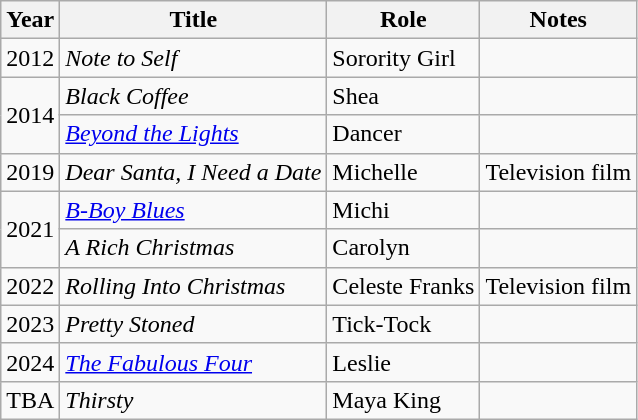<table class="wikitable sortable">
<tr>
<th>Year</th>
<th>Title</th>
<th>Role</th>
<th>Notes</th>
</tr>
<tr>
<td>2012</td>
<td><em>Note to Self</em></td>
<td>Sorority Girl</td>
<td></td>
</tr>
<tr>
<td rowspan="2">2014</td>
<td><em>Black Coffee</em></td>
<td>Shea</td>
<td></td>
</tr>
<tr>
<td><em><a href='#'>Beyond the Lights</a></em></td>
<td>Dancer</td>
<td></td>
</tr>
<tr>
<td>2019</td>
<td><em>Dear Santa, I Need a Date</em></td>
<td>Michelle</td>
<td>Television film</td>
</tr>
<tr>
<td rowspan="2">2021</td>
<td><em><a href='#'>B-Boy Blues</a></em></td>
<td>Michi</td>
<td></td>
</tr>
<tr>
<td><em>A Rich Christmas</em></td>
<td>Carolyn</td>
<td></td>
</tr>
<tr>
<td>2022</td>
<td><em>Rolling Into Christmas</em></td>
<td>Celeste Franks</td>
<td>Television film</td>
</tr>
<tr>
<td>2023</td>
<td><em>Pretty Stoned</em></td>
<td>Tick-Tock</td>
<td></td>
</tr>
<tr>
<td>2024</td>
<td><em><a href='#'>The Fabulous Four</a></em></td>
<td>Leslie</td>
<td></td>
</tr>
<tr>
<td>TBA</td>
<td><em>Thirsty</em></td>
<td>Maya King</td>
<td></td>
</tr>
</table>
